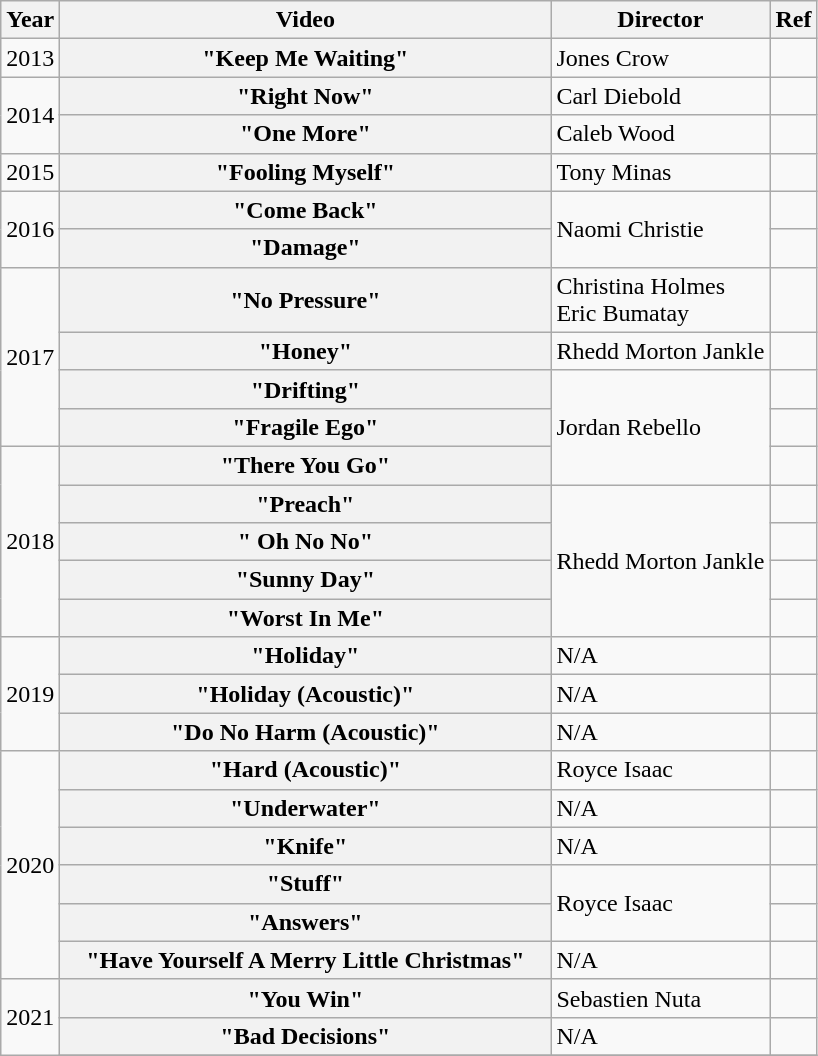<table class="wikitable plainrowheaders">
<tr>
<th>Year</th>
<th style="width:20em;">Video</th>
<th>Director</th>
<th>Ref</th>
</tr>
<tr>
<td>2013</td>
<th scope="row">"Keep Me Waiting"</th>
<td>Jones Crow</td>
<td></td>
</tr>
<tr>
<td rowspan=2>2014</td>
<th scope="row">"Right Now"</th>
<td>Carl Diebold</td>
<td></td>
</tr>
<tr>
<th scope="row">"One More"</th>
<td>Caleb Wood</td>
<td></td>
</tr>
<tr>
<td>2015</td>
<th scope="row">"Fooling Myself"</th>
<td>Tony Minas</td>
<td></td>
</tr>
<tr>
<td rowspan=2>2016</td>
<th scope="row">"Come Back"</th>
<td rowspan=2>Naomi Christie</td>
<td></td>
</tr>
<tr>
<th scope="row">"Damage"</th>
<td></td>
</tr>
<tr>
<td rowspan=4>2017</td>
<th scope="row">"No Pressure"</th>
<td>Christina Holmes <br>Eric Bumatay</td>
<td></td>
</tr>
<tr>
<th scope="row">"Honey"</th>
<td>Rhedd Morton Jankle</td>
<td></td>
</tr>
<tr>
<th scope="row">"Drifting"</th>
<td rowspan=3>Jordan Rebello</td>
<td></td>
</tr>
<tr>
<th scope="row">"Fragile Ego"</th>
<td></td>
</tr>
<tr>
<td rowspan="5">2018</td>
<th scope="row">"There You Go"</th>
<td></td>
</tr>
<tr>
<th scope="row">"Preach"</th>
<td rowspan="4">Rhedd Morton Jankle</td>
<td></td>
</tr>
<tr>
<th scope="row">" Oh No No"</th>
<td></td>
</tr>
<tr>
<th scope="row">"Sunny Day"</th>
<td></td>
</tr>
<tr>
<th scope="row">"Worst In Me"</th>
<td></td>
</tr>
<tr>
<td rowspan="3">2019</td>
<th scope="row">"Holiday"</th>
<td>N/A</td>
<td></td>
</tr>
<tr>
<th scope="row">"Holiday (Acoustic)"</th>
<td>N/A</td>
<td></td>
</tr>
<tr>
<th scope="row">"Do No Harm (Acoustic)"</th>
<td>N/A</td>
<td></td>
</tr>
<tr>
<td rowspan="6">2020</td>
<th scope="row">"Hard (Acoustic)"</th>
<td>Royce Isaac</td>
<td></td>
</tr>
<tr>
<th scope="row">"Underwater"</th>
<td>N/A</td>
<td></td>
</tr>
<tr>
<th scope="row">"Knife"</th>
<td>N/A</td>
<td></td>
</tr>
<tr>
<th scope="row">"Stuff"</th>
<td rowspan="2">Royce Isaac</td>
<td></td>
</tr>
<tr>
<th scope="row">"Answers"</th>
<td></td>
</tr>
<tr>
<th scope="row">"Have Yourself A Merry Little Christmas"</th>
<td>N/A</td>
<td></td>
</tr>
<tr>
<td rowspan="6">2021</td>
<th scope="row">"You Win"</th>
<td>Sebastien Nuta</td>
<td></td>
</tr>
<tr>
<th scope="row">"Bad Decisions"</th>
<td>N/A</td>
<td></td>
</tr>
<tr>
</tr>
</table>
